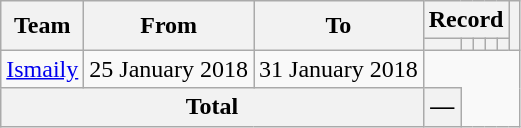<table class=wikitable style=text-align:center>
<tr>
<th rowspan=2>Team</th>
<th rowspan=2>From</th>
<th rowspan=2>To</th>
<th colspan=5>Record</th>
<th rowspan=2></th>
</tr>
<tr>
<th></th>
<th></th>
<th></th>
<th></th>
<th></th>
</tr>
<tr>
<td align=left><a href='#'>Ismaily</a></td>
<td align=left>25 January 2018</td>
<td align=left>31 January 2018<br></td>
</tr>
<tr>
<th colspan=3>Total<br></th>
<th>—</th>
</tr>
</table>
